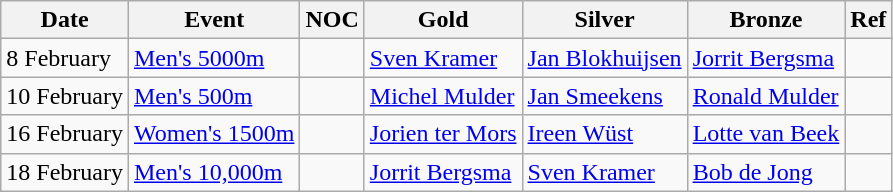<table class="wikitable sortable">
<tr>
<th>Date</th>
<th class="unsortable">Event</th>
<th>NOC</th>
<th class="unsortable">Gold</th>
<th class="unsortable">Silver</th>
<th class="unsortable">Bronze</th>
<th class="unsortable">Ref<br></th>
</tr>
<tr>
<td>8 February</td>
<td><a href='#'>Men's 5000m</a></td>
<td></td>
<td><a href='#'>Sven Kramer</a></td>
<td><a href='#'>Jan Blokhuijsen</a></td>
<td><a href='#'>Jorrit Bergsma</a></td>
<td></td>
</tr>
<tr>
<td>10 February</td>
<td><a href='#'>Men's 500m</a></td>
<td></td>
<td><a href='#'>Michel Mulder</a></td>
<td><a href='#'>Jan Smeekens</a></td>
<td><a href='#'>Ronald Mulder</a></td>
<td></td>
</tr>
<tr>
<td>16 February</td>
<td><a href='#'>Women's 1500m</a></td>
<td></td>
<td><a href='#'>Jorien ter Mors</a></td>
<td><a href='#'>Ireen Wüst</a></td>
<td><a href='#'>Lotte van Beek</a></td>
<td></td>
</tr>
<tr>
<td>18 February</td>
<td><a href='#'>Men's 10,000m</a></td>
<td></td>
<td><a href='#'>Jorrit Bergsma</a></td>
<td><a href='#'>Sven Kramer</a></td>
<td><a href='#'>Bob de Jong</a></td>
<td></td>
</tr>
</table>
